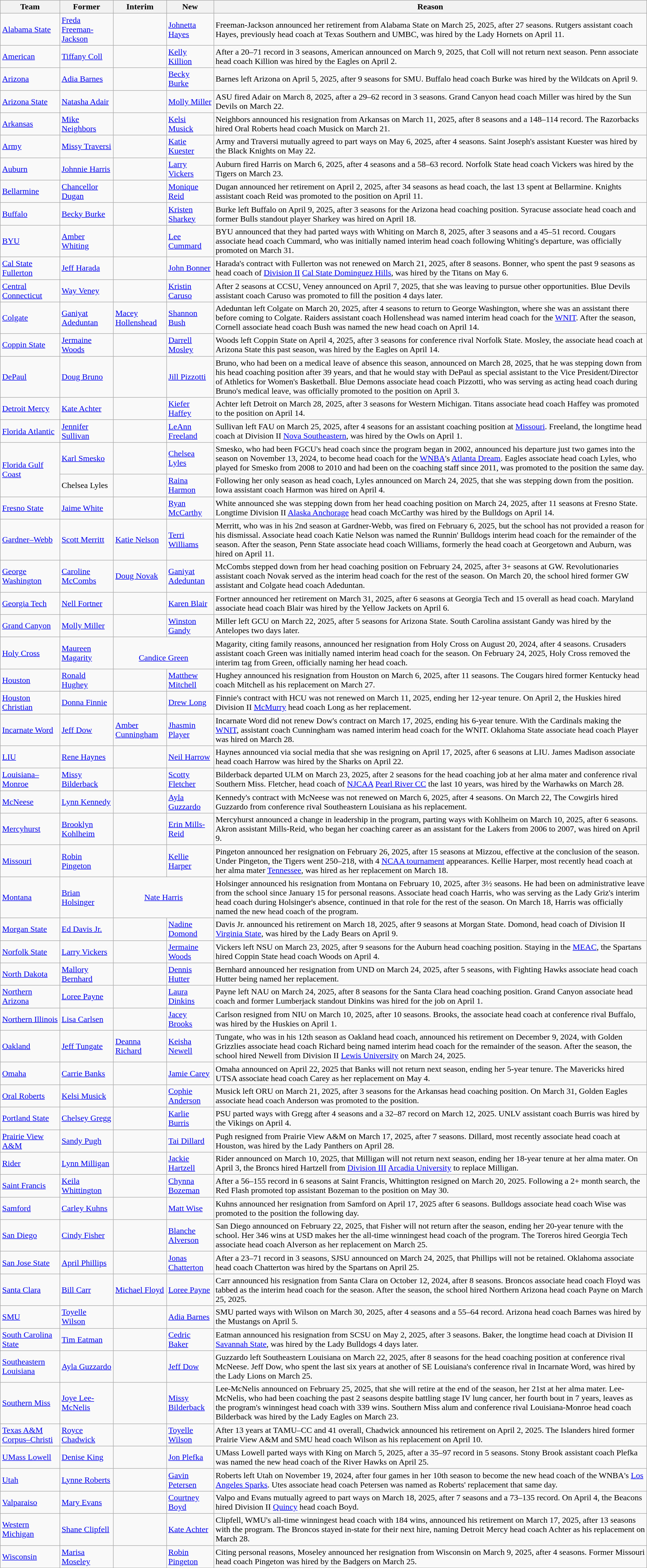<table class="wikitable">
<tr>
<th>Team</th>
<th>Former<br></th>
<th>Interim<br></th>
<th>New<br></th>
<th>Reason</th>
</tr>
<tr>
<td><a href='#'>Alabama State</a></td>
<td><a href='#'>Freda Freeman-Jackson</a></td>
<td></td>
<td><a href='#'>Johnetta Hayes</a></td>
<td>Freeman-Jackson announced her retirement from Alabama State on March 25, 2025, after 27 seasons. Rutgers assistant coach Hayes, previously head coach at Texas Southern and UMBC, was hired by the Lady Hornets on April 11.</td>
</tr>
<tr>
<td><a href='#'>American</a></td>
<td><a href='#'>Tiffany Coll</a></td>
<td></td>
<td><a href='#'>Kelly Killion</a></td>
<td>After a 20–71 record in 3 seasons, American announced on March 9, 2025, that Coll will not return next season. Penn associate head coach Killion was hired by the Eagles on April 2.</td>
</tr>
<tr>
<td><a href='#'>Arizona</a></td>
<td><a href='#'>Adia Barnes</a></td>
<td></td>
<td><a href='#'>Becky Burke</a></td>
<td>Barnes left Arizona on April 5, 2025, after 9 seasons for SMU. Buffalo head coach Burke was hired by the Wildcats on April 9.</td>
</tr>
<tr>
<td><a href='#'>Arizona State</a></td>
<td><a href='#'>Natasha Adair</a></td>
<td></td>
<td><a href='#'>Molly Miller</a></td>
<td>ASU fired Adair on March 8, 2025, after a 29–62 record in 3 seasons. Grand Canyon head coach Miller was hired by the Sun Devils on March 22.</td>
</tr>
<tr>
<td><a href='#'>Arkansas</a></td>
<td><a href='#'>Mike Neighbors</a></td>
<td></td>
<td><a href='#'>Kelsi Musick</a></td>
<td>Neighbors announced his resignation from Arkansas on March 11, 2025, after 8 seasons and a 148–114 record. The Razorbacks hired Oral Roberts head coach Musick on March 21.</td>
</tr>
<tr>
<td><a href='#'>Army</a></td>
<td><a href='#'>Missy Traversi</a></td>
<td></td>
<td><a href='#'>Katie Kuester</a></td>
<td>Army and Traversi mutually agreed to part ways on May 6, 2025, after 4 seasons. Saint Joseph's assistant Kuester was hired by the Black Knights on May 22.</td>
</tr>
<tr>
<td><a href='#'>Auburn</a></td>
<td><a href='#'>Johnnie Harris</a></td>
<td></td>
<td><a href='#'>Larry Vickers</a></td>
<td>Auburn fired Harris on March 6, 2025, after 4 seasons and a 58–63 record. Norfolk State head coach Vickers was hired by the Tigers on March 23.</td>
</tr>
<tr>
<td><a href='#'>Bellarmine</a></td>
<td><a href='#'>Chancellor Dugan</a></td>
<td></td>
<td><a href='#'>Monique Reid</a></td>
<td>Dugan announced her retirement on April 2, 2025, after 34 seasons as head coach, the last 13 spent at Bellarmine. Knights assistant coach Reid was promoted to the position on April 11.</td>
</tr>
<tr>
<td><a href='#'>Buffalo</a></td>
<td><a href='#'>Becky Burke</a></td>
<td></td>
<td><a href='#'>Kristen Sharkey</a></td>
<td>Burke left Buffalo on April 9, 2025, after 3 seasons for the Arizona head coaching position. Syracuse associate head coach and former Bulls standout player Sharkey was hired on April 18.</td>
</tr>
<tr>
<td><a href='#'>BYU</a></td>
<td><a href='#'>Amber Whiting</a></td>
<td></td>
<td><a href='#'>Lee Cummard</a></td>
<td>BYU announced that they had parted ways with Whiting on March 8, 2025, after 3 seasons and a 45–51 record. Cougars associate head coach Cummard, who was initially named interim head coach following Whiting's departure, was officially promoted on March 31.</td>
</tr>
<tr>
<td><a href='#'>Cal State Fullerton</a></td>
<td><a href='#'>Jeff Harada</a></td>
<td></td>
<td><a href='#'>John Bonner</a></td>
<td>Harada's contract with Fullerton was not renewed on March 21, 2025, after 8 seasons. Bonner, who spent the past 9 seasons as head coach of <a href='#'>Division II</a> <a href='#'>Cal State Dominguez Hills</a>, was hired by the Titans on May 6.</td>
</tr>
<tr>
<td><a href='#'>Central Connecticut</a></td>
<td><a href='#'>Way Veney</a></td>
<td></td>
<td><a href='#'>Kristin Caruso</a></td>
<td>After 2 seasons at CCSU, Veney announced on April 7, 2025, that she was leaving to pursue other opportunities. Blue Devils assistant coach Caruso was promoted to fill the position 4 days later.</td>
</tr>
<tr>
<td><a href='#'>Colgate</a></td>
<td><a href='#'>Ganiyat Adeduntan</a></td>
<td><a href='#'>Macey Hollenshead</a></td>
<td><a href='#'>Shannon Bush</a></td>
<td>Adeduntan left Colgate on March 20, 2025, after 4 seasons to return to George Washington, where she was an assistant there before coming to Colgate. Raiders assistant coach Hollenshead was named interim head coach for the <a href='#'>WNIT</a>. After the season, Cornell associate head coach Bush was named the new head coach on April 14.</td>
</tr>
<tr>
<td><a href='#'>Coppin State</a></td>
<td><a href='#'>Jermaine Woods</a></td>
<td></td>
<td><a href='#'>Darrell Mosley</a></td>
<td>Woods left Coppin State on April 4, 2025, after 3 seasons for conference rival Norfolk State. Mosley, the associate head coach at Arizona State this past season, was hired by the Eagles on April 14.</td>
</tr>
<tr>
<td><a href='#'>DePaul</a></td>
<td><a href='#'>Doug Bruno</a></td>
<td></td>
<td><a href='#'>Jill Pizzotti</a></td>
<td>Bruno, who had been on a medical leave of absence this season, announced on March 28, 2025, that he was stepping down from his head coaching position after 39 years, and that he would stay with DePaul as special assistant to the Vice President/Director of Athletics for Women's Basketball. Blue Demons associate head coach Pizzotti, who was serving as acting head coach during Bruno's medical leave, was officially promoted to the position on April 3.</td>
</tr>
<tr>
<td><a href='#'>Detroit Mercy</a></td>
<td><a href='#'>Kate Achter</a></td>
<td></td>
<td><a href='#'>Kiefer Haffey</a></td>
<td>Achter left Detroit on March 28, 2025, after 3 seasons for Western Michigan. Titans associate head coach Haffey was promoted to the position on April 14.</td>
</tr>
<tr>
<td><a href='#'>Florida Atlantic</a></td>
<td><a href='#'>Jennifer Sullivan</a></td>
<td></td>
<td><a href='#'>LeAnn Freeland</a></td>
<td>Sullivan left FAU on March 25, 2025, after 4 seasons for an assistant coaching position at <a href='#'>Missouri</a>. Freeland, the longtime head coach at Division II <a href='#'>Nova Southeastern</a>, was hired by the Owls on April 1.</td>
</tr>
<tr>
<td rowspan=2><a href='#'>Florida Gulf Coast</a></td>
<td><a href='#'>Karl Smesko</a></td>
<td></td>
<td><a href='#'>Chelsea Lyles</a></td>
<td>Smesko, who had been FGCU's head coach since the program began in 2002, announced his departure just two games into the season on November 13, 2024, to become head coach for the <a href='#'>WNBA</a>'s <a href='#'>Atlanta Dream</a>. Eagles associate head coach Lyles, who played for Smesko from 2008 to 2010 and had been on the coaching staff since 2011, was promoted to the position the same day.</td>
</tr>
<tr>
<td>Chelsea Lyles</td>
<td></td>
<td><a href='#'>Raina Harmon</a></td>
<td>Following her only season as head coach, Lyles announced on March 24, 2025, that she was stepping down from the position. Iowa assistant coach Harmon was hired on April 4.</td>
</tr>
<tr>
<td><a href='#'>Fresno State</a></td>
<td><a href='#'>Jaime White</a></td>
<td></td>
<td><a href='#'>Ryan McCarthy</a></td>
<td>White announced she was stepping down from her head coaching position on March 24, 2025, after 11 seasons at Fresno State. Longtime Division II <a href='#'>Alaska Anchorage</a> head coach McCarthy was hired by the Bulldogs on April 14.</td>
</tr>
<tr>
<td><a href='#'>Gardner–Webb</a></td>
<td><a href='#'>Scott Merritt</a></td>
<td><a href='#'>Katie Nelson</a></td>
<td><a href='#'>Terri Williams</a></td>
<td>Merritt, who was in his 2nd season at Gardner-Webb, was fired on February 6, 2025, but the school has not provided a reason for his dismissal. Associate head coach Katie Nelson was named the Runnin' Bulldogs interim head coach for the remainder of the season. After the season, Penn State associate head coach Williams, formerly the head coach at Georgetown and Auburn, was hired on April 11.</td>
</tr>
<tr>
<td><a href='#'>George Washington</a></td>
<td><a href='#'>Caroline McCombs</a></td>
<td><a href='#'>Doug Novak</a></td>
<td><a href='#'>Ganiyat Adeduntan</a></td>
<td>McCombs stepped down from her head coaching position on February 24, 2025, after 3+ seasons at GW. Revolutionaries assistant coach Novak served as the interim head coach for the rest of the season. On March 20, the school hired former GW assistant and Colgate head coach Adeduntan.</td>
</tr>
<tr>
<td><a href='#'>Georgia Tech</a></td>
<td><a href='#'>Nell Fortner</a></td>
<td></td>
<td><a href='#'>Karen Blair</a></td>
<td>Fortner announced her retirement on March 31, 2025, after 6 seasons at Georgia Tech and 15 overall as head coach. Maryland associate head coach Blair was hired by the Yellow Jackets on April 6.</td>
</tr>
<tr>
<td><a href='#'>Grand Canyon</a></td>
<td><a href='#'>Molly Miller</a></td>
<td></td>
<td><a href='#'>Winston Gandy</a></td>
<td>Miller left GCU on March 22, 2025, after 5 seasons for Arizona State. South Carolina assistant Gandy was hired by the Antelopes two days later.</td>
</tr>
<tr>
<td><a href='#'>Holy Cross</a></td>
<td><a href='#'>Maureen Magarity</a></td>
<td colspan="2" style="text-align:center;"><br><a href='#'>Candice Green</a></td>
<td>Magarity, citing family reasons, announced her resignation from Holy Cross on August 20, 2024, after 4 seasons. Crusaders assistant coach Green was initially named interim head coach for the season. On February 24, 2025, Holy Cross removed the interim tag from Green, officially naming her head coach.</td>
</tr>
<tr>
<td><a href='#'>Houston</a></td>
<td><a href='#'>Ronald Hughey</a></td>
<td></td>
<td><a href='#'>Matthew Mitchell</a></td>
<td>Hughey announced his resignation from Houston on March 6, 2025, after 11 seasons. The Cougars hired former Kentucky head coach Mitchell as his replacement on March 27.</td>
</tr>
<tr>
<td><a href='#'>Houston Christian</a></td>
<td><a href='#'>Donna Finnie</a></td>
<td></td>
<td><a href='#'>Drew Long</a></td>
<td>Finnie's contract with HCU was not renewed on March 11, 2025, ending her 12-year tenure. On April 2, the Huskies hired Division II <a href='#'>McMurry</a> head coach Long as her replacement.</td>
</tr>
<tr>
<td><a href='#'>Incarnate Word</a></td>
<td><a href='#'>Jeff Dow</a></td>
<td><a href='#'>Amber Cunningham</a></td>
<td><a href='#'>Jhasmin Player</a></td>
<td>Incarnate Word did not renew Dow's contract on March 17, 2025, ending his 6-year tenure. With the Cardinals making the <a href='#'>WNIT</a>, assistant coach Cunningham was named interim head coach for the WNIT. Oklahoma State associate head coach Player was hired on March 28.</td>
</tr>
<tr>
<td><a href='#'>LIU</a></td>
<td><a href='#'>Rene Haynes</a></td>
<td></td>
<td><a href='#'>Neil Harrow</a></td>
<td>Haynes announced via social media that she was resigning on April 17, 2025, after 6 seasons at LIU. James Madison associate head coach Harrow was hired by the Sharks on April 22.</td>
</tr>
<tr>
<td><a href='#'>Louisiana–Monroe</a></td>
<td><a href='#'>Missy Bilderback</a></td>
<td></td>
<td><a href='#'>Scotty Fletcher</a></td>
<td>Bilderback departed ULM on March 23, 2025, after 2 seasons for the head coaching job at her alma mater and conference rival Southern Miss. Fletcher, head coach of <a href='#'>NJCAA</a> <a href='#'>Pearl River CC</a> the last 10 years, was hired by the Warhawks on March 28.</td>
</tr>
<tr>
<td><a href='#'>McNeese</a></td>
<td><a href='#'>Lynn Kennedy</a></td>
<td></td>
<td><a href='#'>Ayla Guzzardo</a></td>
<td>Kennedy's contract with McNeese was not renewed on March 6, 2025, after 4 seasons. On March 22, The Cowgirls hired Guzzardo from conference rival Southeastern Louisiana as his replacement.</td>
</tr>
<tr>
<td><a href='#'>Mercyhurst</a></td>
<td><a href='#'>Brooklyn Kohlheim</a></td>
<td></td>
<td><a href='#'>Erin Mills-Reid</a></td>
<td>Mercyhurst announced a change in leadership in the program, parting ways with Kohlheim on March 10, 2025, after 6 seasons. Akron assistant Mills-Reid, who began her coaching career as an assistant for the Lakers from 2006 to 2007, was hired on April 9.</td>
</tr>
<tr>
<td><a href='#'>Missouri</a></td>
<td><a href='#'>Robin Pingeton</a></td>
<td></td>
<td><a href='#'>Kellie Harper</a></td>
<td>Pingeton announced her resignation on February 26, 2025, after 15 seasons at Mizzou, effective at the conclusion of the season. Under Pingeton, the Tigers went 250–218, with 4 <a href='#'>NCAA tournament</a> appearances. Kellie Harper, most recently head coach at her alma mater <a href='#'>Tennessee</a>, was hired as her replacement on March 18.</td>
</tr>
<tr>
<td><a href='#'>Montana</a></td>
<td><a href='#'>Brian Holsinger</a></td>
<td colspan="2" style="text-align:center;"><a href='#'>Nate Harris</a></td>
<td>Holsinger announced his resignation from Montana on February 10, 2025, after 3½ seasons. He had been on administrative leave from the school since January 15 for personal reasons. Associate head coach Harris, who was serving as the Lady Griz's interim head coach during Holsinger's absence, continued in that role for the rest of the season. On March 18, Harris was officially named the new head coach of the program.</td>
</tr>
<tr>
<td><a href='#'>Morgan State</a></td>
<td><a href='#'>Ed Davis Jr.</a></td>
<td></td>
<td><a href='#'>Nadine Domond</a></td>
<td>Davis Jr. announced his retirement on March 18, 2025, after 9 seasons at Morgan State. Domond, head coach of Division II <a href='#'>Virginia State</a>, was hired by the Lady Bears on April 9.</td>
</tr>
<tr>
<td><a href='#'>Norfolk State</a></td>
<td><a href='#'>Larry Vickers</a></td>
<td></td>
<td><a href='#'>Jermaine Woods</a></td>
<td>Vickers left NSU on March 23, 2025, after 9 seasons for the Auburn head coaching position. Staying in the <a href='#'>MEAC</a>, the Spartans hired Coppin State head coach Woods on April 4.</td>
</tr>
<tr>
<td><a href='#'>North Dakota</a></td>
<td><a href='#'>Mallory Bernhard</a></td>
<td></td>
<td><a href='#'>Dennis Hutter</a></td>
<td>Bernhard announced her resignation from UND on March 24, 2025, after 5 seasons, with Fighting Hawks associate head coach Hutter being named her replacement.</td>
</tr>
<tr>
<td><a href='#'>Northern Arizona</a></td>
<td><a href='#'>Loree Payne</a></td>
<td></td>
<td><a href='#'>Laura Dinkins</a></td>
<td>Payne left NAU on March 24, 2025, after 8 seasons for the Santa Clara head coaching position. Grand Canyon associate head coach and former Lumberjack standout Dinkins was hired for the job on April 1.</td>
</tr>
<tr>
<td><a href='#'>Northern Illinois</a></td>
<td><a href='#'>Lisa Carlsen</a></td>
<td></td>
<td><a href='#'>Jacey Brooks</a></td>
<td>Carlson resigned from NIU on March 10, 2025, after 10 seasons. Brooks, the associate head coach at conference rival Buffalo, was hired by the Huskies on April 1.</td>
</tr>
<tr>
<td><a href='#'>Oakland</a></td>
<td><a href='#'>Jeff Tungate</a></td>
<td><a href='#'>Deanna Richard</a></td>
<td><a href='#'>Keisha Newell</a></td>
<td>Tungate, who was in his 12th season as Oakland head coach, announced his retirement on December 9, 2024, with Golden Grizzlies associate head coach Richard being named interim head coach for the remainder of the season. After the season, the school hired Newell from Division II <a href='#'>Lewis University</a> on March 24, 2025.</td>
</tr>
<tr>
<td><a href='#'>Omaha</a></td>
<td><a href='#'>Carrie Banks</a></td>
<td></td>
<td><a href='#'>Jamie Carey</a></td>
<td>Omaha announced on April 22, 2025 that Banks will not return next season, ending her 5-year tenure. The Mavericks hired UTSA associate head coach Carey as her replacement on May 4.</td>
</tr>
<tr>
<td><a href='#'>Oral Roberts</a></td>
<td><a href='#'>Kelsi Musick</a></td>
<td></td>
<td><a href='#'>Cophie Anderson</a></td>
<td>Musick left ORU on March 21, 2025, after 3 seasons for the Arkansas head coaching position. On March 31, Golden Eagles associate head coach Anderson was promoted to the position.</td>
</tr>
<tr>
<td><a href='#'>Portland State</a></td>
<td><a href='#'>Chelsey Gregg</a></td>
<td></td>
<td><a href='#'>Karlie Burris</a></td>
<td>PSU parted ways with Gregg after 4 seasons and a 32–87 record on March 12, 2025. UNLV assistant coach Burris was hired by the Vikings on April 4.</td>
</tr>
<tr>
<td><a href='#'>Prairie View A&M</a></td>
<td><a href='#'>Sandy Pugh</a></td>
<td></td>
<td><a href='#'>Tai Dillard</a></td>
<td>Pugh resigned from Prairie View A&M on March 17, 2025, after 7 seasons. Dillard, most recently associate head coach at Houston, was hired by the Lady Panthers on April 28.</td>
</tr>
<tr>
<td><a href='#'>Rider</a></td>
<td><a href='#'>Lynn Milligan</a></td>
<td></td>
<td><a href='#'>Jackie Hartzell</a></td>
<td>Rider announced on March 10, 2025, that Milligan will not return next season, ending her 18-year tenure at her alma mater. On April 3, the Broncs hired Hartzell from <a href='#'>Division III</a> <a href='#'>Arcadia University</a> to replace Milligan.</td>
</tr>
<tr>
<td><a href='#'>Saint Francis</a></td>
<td><a href='#'>Keila Whittington</a></td>
<td></td>
<td><a href='#'>Chynna Bozeman</a></td>
<td>After a 56–155 record in 6 seasons at Saint Francis, Whittington resigned on March 20, 2025. Following a 2+ month search, the Red Flash promoted top assistant Bozeman to the position on May 30.</td>
</tr>
<tr>
<td><a href='#'>Samford</a></td>
<td><a href='#'>Carley Kuhns</a></td>
<td></td>
<td><a href='#'>Matt Wise</a></td>
<td>Kuhns announced her resignation from Samford on April 17, 2025 after 6 seasons. Bulldogs associate head coach Wise was promoted to the position the following day.</td>
</tr>
<tr>
<td><a href='#'>San Diego</a></td>
<td><a href='#'>Cindy Fisher</a></td>
<td></td>
<td><a href='#'>Blanche Alverson</a></td>
<td>San Diego announced on February 22, 2025, that Fisher will not return after the season, ending her 20-year tenure with the school. Her 346 wins at USD makes her the all-time winningest head coach of the program. The Toreros hired Georgia Tech associate head coach Alverson as her replacement on March 25.</td>
</tr>
<tr>
<td><a href='#'>San Jose State</a></td>
<td><a href='#'>April Phillips</a></td>
<td></td>
<td><a href='#'>Jonas Chatterton</a></td>
<td>After a 23–71 record in 3 seasons, SJSU announced on March 24, 2025, that Phillips will not be retained. Oklahoma associate head coach Chatterton was hired by the Spartans on April 25.</td>
</tr>
<tr>
<td><a href='#'>Santa Clara</a></td>
<td><a href='#'>Bill Carr</a></td>
<td><a href='#'>Michael Floyd</a></td>
<td><a href='#'>Loree Payne</a></td>
<td>Carr announced his resignation from Santa Clara on October 12, 2024, after 8 seasons. Broncos associate head coach Floyd was tabbed as the interim head coach for the season. After the season, the school hired Northern Arizona head coach Payne on March 25, 2025.</td>
</tr>
<tr>
<td><a href='#'>SMU</a></td>
<td><a href='#'>Toyelle Wilson</a></td>
<td></td>
<td><a href='#'>Adia Barnes</a></td>
<td>SMU parted ways with Wilson on March 30, 2025, after 4 seasons and a 55–64 record. Arizona head coach Barnes was hired by the Mustangs on April 5.</td>
</tr>
<tr>
<td><a href='#'>South Carolina State</a></td>
<td><a href='#'>Tim Eatman</a></td>
<td></td>
<td><a href='#'>Cedric Baker</a></td>
<td>Eatman announced his resignation from SCSU on May 2, 2025, after 3 seasons. Baker, the longtime head coach at Division II <a href='#'>Savannah State</a>, was hired by the Lady Bulldogs 4 days later.</td>
</tr>
<tr>
<td><a href='#'>Southeastern Louisiana</a></td>
<td><a href='#'>Ayla Guzzardo</a></td>
<td></td>
<td><a href='#'>Jeff Dow</a></td>
<td>Guzzardo left Southeastern Louisiana on March 22, 2025, after 8 seasons for the head coaching position at conference rival McNeese. Jeff Dow, who spent the last six years at another of SE Louisiana's conference rival in Incarnate Word, was hired by the Lady Lions on March 25.</td>
</tr>
<tr>
<td><a href='#'>Southern Miss</a></td>
<td><a href='#'>Joye Lee-McNelis</a></td>
<td></td>
<td><a href='#'>Missy Bilderback</a></td>
<td>Lee-McNelis announced on February 25, 2025, that she will retire at the end of the season, her 21st at her alma mater. Lee-McNelis, who had been coaching the past 2 seasons despite battling stage IV lung cancer, her fourth bout in 7 years, leaves as the program's winningest head coach with 339 wins. Southern Miss alum and conference rival Louisiana-Monroe head coach Bilderback was hired by the Lady Eagles on March 23.</td>
</tr>
<tr>
<td><a href='#'>Texas A&M Corpus–Christi</a></td>
<td><a href='#'>Royce Chadwick</a></td>
<td></td>
<td><a href='#'>Toyelle Wilson</a></td>
<td>After 13 years at TAMU–CC and 41 overall, Chadwick announced his retirement on April 2, 2025. The Islanders hired former Prairie View A&M and SMU head coach Wilson as his replacement on April 10.</td>
</tr>
<tr>
<td><a href='#'>UMass Lowell</a></td>
<td><a href='#'>Denise King</a></td>
<td></td>
<td><a href='#'>Jon Plefka</a></td>
<td>UMass Lowell parted ways with King on March 5, 2025, after a 35–97 record in 5 seasons. Stony Brook assistant coach Plefka was named the new head coach of the River Hawks on April 25.</td>
</tr>
<tr>
<td><a href='#'>Utah</a></td>
<td><a href='#'>Lynne Roberts</a></td>
<td></td>
<td><a href='#'>Gavin Petersen</a></td>
<td>Roberts left Utah on November 19, 2024,  after four games in her 10th season to become the new head coach of the WNBA's <a href='#'>Los Angeles Sparks</a>. Utes associate head coach Petersen was named as Roberts' replacement that same day.</td>
</tr>
<tr>
<td><a href='#'>Valparaiso</a></td>
<td><a href='#'>Mary Evans</a></td>
<td></td>
<td><a href='#'>Courtney Boyd</a></td>
<td>Valpo and Evans mutually agreed to part ways on March 18, 2025, after 7 seasons and a 73–135 record. On April 4, the Beacons hired Division II <a href='#'>Quincy</a> head coach Boyd.</td>
</tr>
<tr>
<td><a href='#'>Western Michigan</a></td>
<td><a href='#'>Shane Clipfell</a></td>
<td></td>
<td><a href='#'>Kate Achter</a></td>
<td>Clipfell, WMU's all-time winningest head coach with 184 wins, announced his retirement on March 17, 2025, after 13 seasons with the program. The Broncos stayed in-state for their next hire, naming Detroit Mercy head coach Achter as his replacement on March 28.</td>
</tr>
<tr>
<td><a href='#'>Wisconsin</a></td>
<td><a href='#'>Marisa Moseley</a></td>
<td></td>
<td><a href='#'>Robin Pingeton</a></td>
<td>Citing personal reasons, Moseley announced her resignation from Wisconsin on March 9, 2025, after 4 seasons. Former Missouri head coach Pingeton was hired by the Badgers on March 25.</td>
</tr>
</table>
